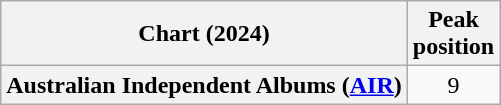<table class="wikitable plainrowheaders" style="text-align:center">
<tr>
<th scope="col">Chart (2024)</th>
<th scope="col">Peak<br>position</th>
</tr>
<tr>
<th scope="row">Australian Independent Albums (<a href='#'>AIR</a>)</th>
<td>9</td>
</tr>
</table>
